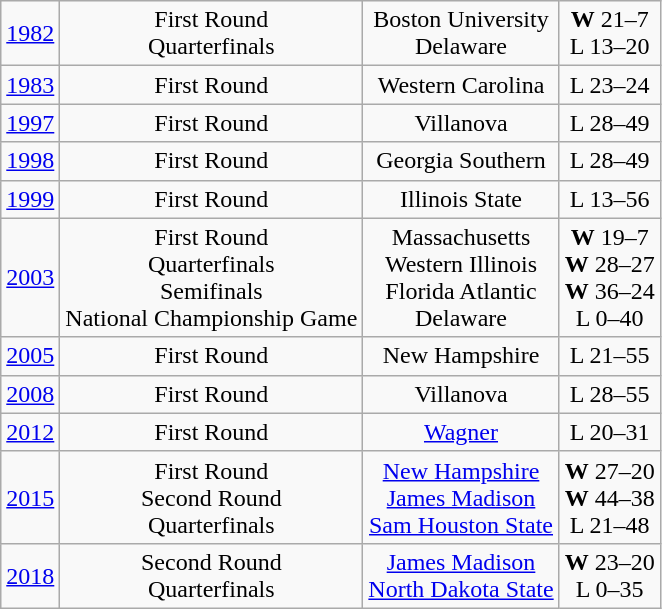<table class="wikitable">
<tr align="center">
<td><a href='#'>1982</a></td>
<td>First Round<br>Quarterfinals</td>
<td>Boston University<br>Delaware</td>
<td><strong>W</strong> 21–7<br>L 13–20</td>
</tr>
<tr align="center">
<td><a href='#'>1983</a></td>
<td>First Round</td>
<td>Western Carolina</td>
<td>L 23–24</td>
</tr>
<tr align="center">
<td><a href='#'>1997</a></td>
<td>First Round</td>
<td>Villanova</td>
<td>L 28–49</td>
</tr>
<tr align="center">
<td><a href='#'>1998</a></td>
<td>First Round</td>
<td>Georgia Southern</td>
<td>L 28–49</td>
</tr>
<tr align="center">
<td><a href='#'>1999</a></td>
<td>First Round</td>
<td>Illinois State</td>
<td>L 13–56</td>
</tr>
<tr align="center">
<td><a href='#'>2003</a></td>
<td>First Round<br>Quarterfinals<br>Semifinals<br>National Championship Game</td>
<td>Massachusetts<br>Western Illinois<br>Florida Atlantic<br>Delaware</td>
<td><strong>W</strong> 19–7<br><strong>W</strong> 28–27<br><strong>W</strong> 36–24<br>L 0–40</td>
</tr>
<tr align="center">
<td><a href='#'>2005</a></td>
<td>First Round</td>
<td>New Hampshire</td>
<td>L 21–55</td>
</tr>
<tr align="center">
<td><a href='#'>2008</a></td>
<td>First Round</td>
<td>Villanova</td>
<td>L 28–55</td>
</tr>
<tr align="center">
<td><a href='#'>2012</a></td>
<td>First Round</td>
<td><a href='#'>Wagner</a></td>
<td>L 20–31</td>
</tr>
<tr align="center">
<td><a href='#'>2015</a></td>
<td>First Round<br>Second Round<br>Quarterfinals</td>
<td><a href='#'>New Hampshire</a><br><a href='#'>James Madison</a><br><a href='#'>Sam Houston State</a></td>
<td><strong>W</strong> 27–20<br><strong>W</strong> 44–38<br>L 21–48</td>
</tr>
<tr align="center">
<td><a href='#'>2018</a></td>
<td>Second Round<br>Quarterfinals</td>
<td><a href='#'>James Madison</a><br><a href='#'>North Dakota State</a></td>
<td><strong>W</strong> 23–20<br>L 0–35</td>
</tr>
</table>
